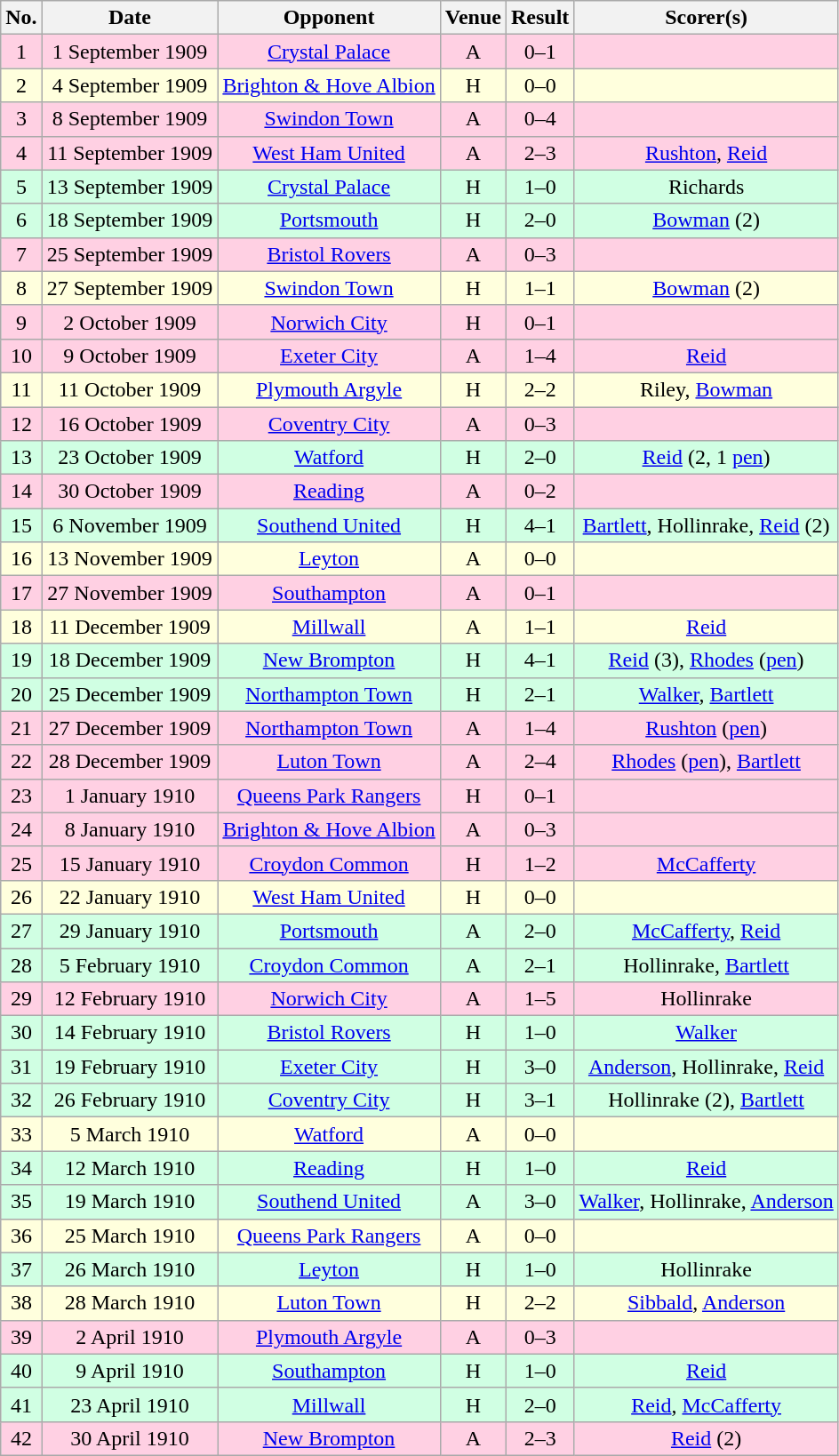<table class="wikitable sortable" style="text-align:center;">
<tr>
<th>No.</th>
<th>Date</th>
<th>Opponent</th>
<th>Venue</th>
<th>Result</th>
<th>Scorer(s)</th>
</tr>
<tr style="background:#ffd0e3;">
<td>1</td>
<td>1 September 1909</td>
<td><a href='#'>Crystal Palace</a></td>
<td>A</td>
<td>0–1</td>
<td></td>
</tr>
<tr style="background:#ffd;">
<td>2</td>
<td>4 September 1909</td>
<td><a href='#'>Brighton & Hove Albion</a></td>
<td>H</td>
<td>0–0</td>
<td></td>
</tr>
<tr style="background:#ffd0e3;">
<td>3</td>
<td>8 September 1909</td>
<td><a href='#'>Swindon Town</a></td>
<td>A</td>
<td>0–4</td>
<td></td>
</tr>
<tr style="background:#ffd0e3;">
<td>4</td>
<td>11 September 1909</td>
<td><a href='#'>West Ham United</a></td>
<td>A</td>
<td>2–3</td>
<td><a href='#'>Rushton</a>, <a href='#'>Reid</a></td>
</tr>
<tr style="background:#d0ffe3;">
<td>5</td>
<td>13 September 1909</td>
<td><a href='#'>Crystal Palace</a></td>
<td>H</td>
<td>1–0</td>
<td>Richards</td>
</tr>
<tr style="background:#d0ffe3;">
<td>6</td>
<td>18 September 1909</td>
<td><a href='#'>Portsmouth</a></td>
<td>H</td>
<td>2–0</td>
<td><a href='#'>Bowman</a> (2)</td>
</tr>
<tr style="background:#ffd0e3;">
<td>7</td>
<td>25 September 1909</td>
<td><a href='#'>Bristol Rovers</a></td>
<td>A</td>
<td>0–3</td>
<td></td>
</tr>
<tr style="background:#ffd;">
<td>8</td>
<td>27 September 1909</td>
<td><a href='#'>Swindon Town</a></td>
<td>H</td>
<td>1–1</td>
<td><a href='#'>Bowman</a> (2)</td>
</tr>
<tr style="background:#ffd0e3;">
<td>9</td>
<td>2 October 1909</td>
<td><a href='#'>Norwich City</a></td>
<td>H</td>
<td>0–1</td>
<td></td>
</tr>
<tr style="background:#ffd0e3;">
<td>10</td>
<td>9 October 1909</td>
<td><a href='#'>Exeter City</a></td>
<td>A</td>
<td>1–4</td>
<td><a href='#'>Reid</a></td>
</tr>
<tr style="background:#ffd;">
<td>11</td>
<td>11 October 1909</td>
<td><a href='#'>Plymouth Argyle</a></td>
<td>H</td>
<td>2–2</td>
<td>Riley, <a href='#'>Bowman</a></td>
</tr>
<tr style="background:#ffd0e3;">
<td>12</td>
<td>16 October 1909</td>
<td><a href='#'>Coventry City</a></td>
<td>A</td>
<td>0–3</td>
<td></td>
</tr>
<tr style="background:#d0ffe3;">
<td>13</td>
<td>23 October 1909</td>
<td><a href='#'>Watford</a></td>
<td>H</td>
<td>2–0</td>
<td><a href='#'>Reid</a> (2, 1 <a href='#'>pen</a>)</td>
</tr>
<tr style="background:#ffd0e3;">
<td>14</td>
<td>30 October 1909</td>
<td><a href='#'>Reading</a></td>
<td>A</td>
<td>0–2</td>
<td></td>
</tr>
<tr style="background:#d0ffe3;">
<td>15</td>
<td>6 November 1909</td>
<td><a href='#'>Southend United</a></td>
<td>H</td>
<td>4–1</td>
<td><a href='#'>Bartlett</a>, Hollinrake, <a href='#'>Reid</a> (2)</td>
</tr>
<tr style="background:#ffd;">
<td>16</td>
<td>13 November 1909</td>
<td><a href='#'>Leyton</a></td>
<td>A</td>
<td>0–0</td>
<td></td>
</tr>
<tr style="background:#ffd0e3;">
<td>17</td>
<td>27 November 1909</td>
<td><a href='#'>Southampton</a></td>
<td>A</td>
<td>0–1</td>
<td></td>
</tr>
<tr style="background:#ffd;">
<td>18</td>
<td>11 December 1909</td>
<td><a href='#'>Millwall</a></td>
<td>A</td>
<td>1–1</td>
<td><a href='#'>Reid</a></td>
</tr>
<tr style="background:#d0ffe3;">
<td>19</td>
<td>18 December 1909</td>
<td><a href='#'>New Brompton</a></td>
<td>H</td>
<td>4–1</td>
<td><a href='#'>Reid</a> (3), <a href='#'>Rhodes</a> (<a href='#'>pen</a>)</td>
</tr>
<tr style="background:#d0ffe3;">
<td>20</td>
<td>25 December 1909</td>
<td><a href='#'>Northampton Town</a></td>
<td>H</td>
<td>2–1</td>
<td><a href='#'>Walker</a>, <a href='#'>Bartlett</a></td>
</tr>
<tr style="background:#ffd0e3;">
<td>21</td>
<td>27 December 1909</td>
<td><a href='#'>Northampton Town</a></td>
<td>A</td>
<td>1–4</td>
<td><a href='#'>Rushton</a> (<a href='#'>pen</a>)</td>
</tr>
<tr style="background:#ffd0e3;">
<td>22</td>
<td>28 December 1909</td>
<td><a href='#'>Luton Town</a></td>
<td>A</td>
<td>2–4</td>
<td><a href='#'>Rhodes</a> (<a href='#'>pen</a>), <a href='#'>Bartlett</a></td>
</tr>
<tr style="background:#ffd0e3;">
<td>23</td>
<td>1 January 1910</td>
<td><a href='#'>Queens Park Rangers</a></td>
<td>H</td>
<td>0–1</td>
<td></td>
</tr>
<tr style="background:#ffd0e3;">
<td>24</td>
<td>8 January 1910</td>
<td><a href='#'>Brighton & Hove Albion</a></td>
<td>A</td>
<td>0–3</td>
<td></td>
</tr>
<tr style="background:#ffd0e3;">
<td>25</td>
<td>15 January 1910</td>
<td><a href='#'>Croydon Common</a></td>
<td>H</td>
<td>1–2</td>
<td><a href='#'>McCafferty</a></td>
</tr>
<tr style="background:#ffd;">
<td>26</td>
<td>22 January 1910</td>
<td><a href='#'>West Ham United</a></td>
<td>H</td>
<td>0–0</td>
<td></td>
</tr>
<tr style="background:#d0ffe3;">
<td>27</td>
<td>29 January 1910</td>
<td><a href='#'>Portsmouth</a></td>
<td>A</td>
<td>2–0</td>
<td><a href='#'>McCafferty</a>, <a href='#'>Reid</a></td>
</tr>
<tr style="background:#d0ffe3;">
<td>28</td>
<td>5 February 1910</td>
<td><a href='#'>Croydon Common</a></td>
<td>A</td>
<td>2–1</td>
<td>Hollinrake, <a href='#'>Bartlett</a></td>
</tr>
<tr style="background:#ffd0e3;">
<td>29</td>
<td>12 February 1910</td>
<td><a href='#'>Norwich City</a></td>
<td>A</td>
<td>1–5</td>
<td>Hollinrake</td>
</tr>
<tr style="background:#d0ffe3;">
<td>30</td>
<td>14 February 1910</td>
<td><a href='#'>Bristol Rovers</a></td>
<td>H</td>
<td>1–0</td>
<td><a href='#'>Walker</a></td>
</tr>
<tr style="background:#d0ffe3;">
<td>31</td>
<td>19 February 1910</td>
<td><a href='#'>Exeter City</a></td>
<td>H</td>
<td>3–0</td>
<td><a href='#'>Anderson</a>, Hollinrake, <a href='#'>Reid</a></td>
</tr>
<tr style="background:#d0ffe3;">
<td>32</td>
<td>26 February 1910</td>
<td><a href='#'>Coventry City</a></td>
<td>H</td>
<td>3–1</td>
<td>Hollinrake (2), <a href='#'>Bartlett</a></td>
</tr>
<tr style="background:#ffd;">
<td>33</td>
<td>5 March 1910</td>
<td><a href='#'>Watford</a></td>
<td>A</td>
<td>0–0</td>
<td></td>
</tr>
<tr style="background:#d0ffe3;">
<td>34</td>
<td>12 March 1910</td>
<td><a href='#'>Reading</a></td>
<td>H</td>
<td>1–0</td>
<td><a href='#'>Reid</a></td>
</tr>
<tr style="background:#d0ffe3;">
<td>35</td>
<td>19 March 1910</td>
<td><a href='#'>Southend United</a></td>
<td>A</td>
<td>3–0</td>
<td><a href='#'>Walker</a>, Hollinrake, <a href='#'>Anderson</a></td>
</tr>
<tr style="background:#ffd;">
<td>36</td>
<td>25 March 1910</td>
<td><a href='#'>Queens Park Rangers</a></td>
<td>A</td>
<td>0–0</td>
<td></td>
</tr>
<tr style="background:#d0ffe3;">
<td>37</td>
<td>26 March 1910</td>
<td><a href='#'>Leyton</a></td>
<td>H</td>
<td>1–0</td>
<td>Hollinrake</td>
</tr>
<tr style="background:#ffd;">
<td>38</td>
<td>28 March 1910</td>
<td><a href='#'>Luton Town</a></td>
<td>H</td>
<td>2–2</td>
<td><a href='#'>Sibbald</a>, <a href='#'>Anderson</a></td>
</tr>
<tr style="background:#ffd0e3;">
<td>39</td>
<td>2 April 1910</td>
<td><a href='#'>Plymouth Argyle</a></td>
<td>A</td>
<td>0–3</td>
<td></td>
</tr>
<tr style="background:#d0ffe3;">
<td>40</td>
<td>9 April 1910</td>
<td><a href='#'>Southampton</a></td>
<td>H</td>
<td>1–0</td>
<td><a href='#'>Reid</a></td>
</tr>
<tr style="background:#d0ffe3;">
<td>41</td>
<td>23 April 1910</td>
<td><a href='#'>Millwall</a></td>
<td>H</td>
<td>2–0</td>
<td><a href='#'>Reid</a>, <a href='#'>McCafferty</a></td>
</tr>
<tr style="background:#ffd0e3;">
<td>42</td>
<td>30 April 1910</td>
<td><a href='#'>New Brompton</a></td>
<td>A</td>
<td>2–3</td>
<td><a href='#'>Reid</a> (2)</td>
</tr>
</table>
